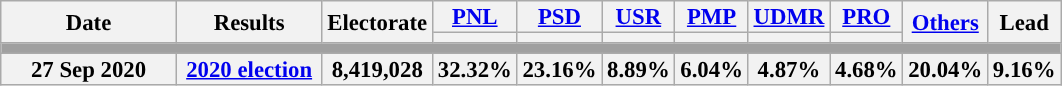<table class="wikitable" style="text-align:center;font-size:95%;line-height:14px;">
<tr>
<th rowspan="2" style="width:110px;">Date</th>
<th rowspan="2" style="width:90px;">Results</th>
<th rowspan="2" style="width:45px;">Electorate</th>
<th style="width:35px;"><a href='#'>PNL</a></th>
<th style="width:35px;"><a href='#'>PSD</a></th>
<th style="width:35px;"><a href='#'>USR</a></th>
<th style="width:35px;"><a href='#'>PMP</a></th>
<th style="width:35px;"><a href='#'>UDMR</a></th>
<th style="width:35px;"><a href='#'>PRO</a></th>
<th rowspan="2" style="width:35px;"><a href='#'>Others</a></th>
<th rowspan="2" style="width:25px;">Lead</th>
</tr>
<tr>
<th style="color:inherit;background:"></th>
<th style="color:inherit;background:"></th>
<th style="color:inherit;background:"></th>
<th style="color:inherit;background:"></th>
<th style="color:inherit;background:"></th>
<th style="color:inherit;background:"></th>
</tr>
<tr>
<td colspan="11" style="background:#A0A0A0"></td>
</tr>
<tr>
<th>27 Sep 2020</th>
<th><a href='#'>2020 election</a></th>
<th>8,419,028</th>
<th style="background:">32.32%</th>
<th>23.16%</th>
<th>8.89%</th>
<th>6.04%</th>
<th>4.87%</th>
<th>4.68%</th>
<th>20.04%</th>
<th style="background:">9.16%</th>
</tr>
</table>
